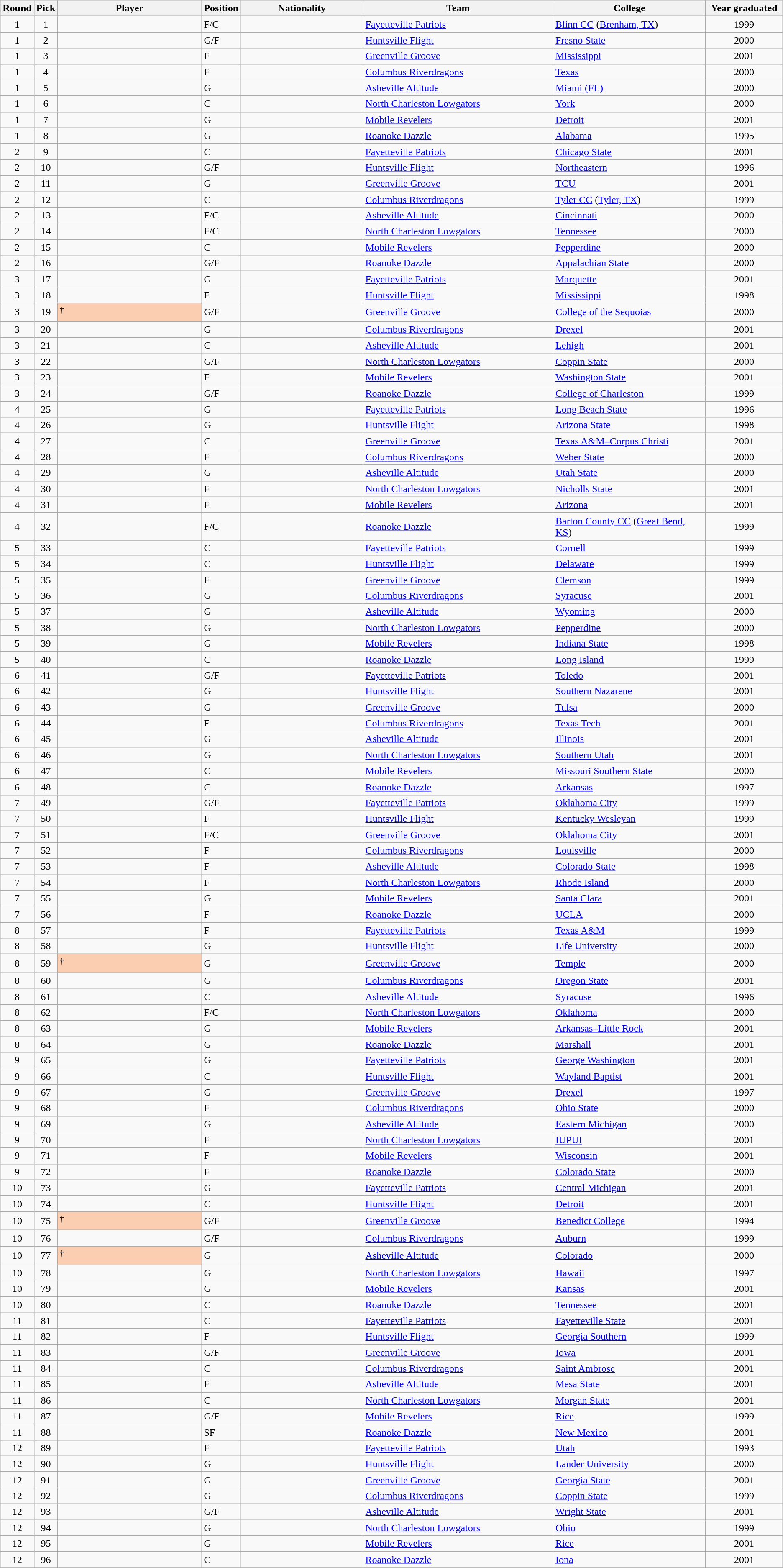<table class="wikitable sortable">
<tr>
<th width="1%">Round</th>
<th width="1%">Pick</th>
<th width="19%">Player</th>
<th width="1%">Position</th>
<th width="16%">Nationality</th>
<th width="25%">Team</th>
<th width="20%">College</th>
<th width="10%">Year graduated</th>
</tr>
<tr>
<td align=center>1</td>
<td align=center>1</td>
<td></td>
<td>F/C</td>
<td></td>
<td><a href='#'>Fayetteville Patriots</a></td>
<td><a href='#'>Blinn CC</a> (<a href='#'>Brenham, TX</a>)</td>
<td align=center>1999</td>
</tr>
<tr>
<td align=center>1</td>
<td align=center>2</td>
<td></td>
<td>G/F</td>
<td></td>
<td><a href='#'>Huntsville Flight</a></td>
<td><a href='#'>Fresno State</a></td>
<td align=center>2000</td>
</tr>
<tr>
<td align=center>1</td>
<td align=center>3</td>
<td></td>
<td>F</td>
<td></td>
<td><a href='#'>Greenville Groove</a></td>
<td><a href='#'>Mississippi</a></td>
<td align=center>2001</td>
</tr>
<tr>
<td align=center>1</td>
<td align=center>4</td>
<td></td>
<td>F</td>
<td></td>
<td><a href='#'>Columbus Riverdragons</a></td>
<td><a href='#'>Texas</a></td>
<td align=center>2000</td>
</tr>
<tr>
<td align=center>1</td>
<td align=center>5</td>
<td></td>
<td>G</td>
<td></td>
<td><a href='#'>Asheville Altitude</a></td>
<td><a href='#'>Miami (FL)</a></td>
<td align=center>2000</td>
</tr>
<tr>
<td align=center>1</td>
<td align=center>6</td>
<td></td>
<td>C</td>
<td></td>
<td><a href='#'>North Charleston Lowgators</a></td>
<td><a href='#'>York</a></td>
<td align=center>2000</td>
</tr>
<tr>
<td align=center>1</td>
<td align=center>7</td>
<td></td>
<td>G</td>
<td></td>
<td><a href='#'>Mobile Revelers</a></td>
<td><a href='#'>Detroit</a></td>
<td align=center>2001</td>
</tr>
<tr>
<td align=center>1</td>
<td align=center>8</td>
<td></td>
<td>G</td>
<td></td>
<td><a href='#'>Roanoke Dazzle</a></td>
<td><a href='#'>Alabama</a></td>
<td align=center>1995</td>
</tr>
<tr>
<td align=center>2</td>
<td align=center>9</td>
<td></td>
<td>C</td>
<td></td>
<td><a href='#'>Fayetteville Patriots</a></td>
<td><a href='#'>Chicago State</a></td>
<td align=center>2001</td>
</tr>
<tr>
<td align=center>2</td>
<td align=center>10</td>
<td></td>
<td>G/F</td>
<td></td>
<td><a href='#'>Huntsville Flight</a></td>
<td><a href='#'>Northeastern</a></td>
<td align=center>1996</td>
</tr>
<tr>
<td align=center>2</td>
<td align=center>11</td>
<td></td>
<td>G</td>
<td></td>
<td><a href='#'>Greenville Groove</a></td>
<td><a href='#'>TCU</a></td>
<td align=center>2001</td>
</tr>
<tr>
<td align=center>2</td>
<td align=center>12</td>
<td></td>
<td>C</td>
<td></td>
<td><a href='#'>Columbus Riverdragons</a></td>
<td><a href='#'>Tyler CC</a> (<a href='#'>Tyler, TX</a>)</td>
<td align=center>1999</td>
</tr>
<tr>
<td align=center>2</td>
<td align=center>13</td>
<td></td>
<td>F/C</td>
<td></td>
<td><a href='#'>Asheville Altitude</a></td>
<td><a href='#'>Cincinnati</a></td>
<td align=center>2000</td>
</tr>
<tr>
<td align=center>2</td>
<td align=center>14</td>
<td></td>
<td>F/C</td>
<td></td>
<td><a href='#'>North Charleston Lowgators</a></td>
<td><a href='#'>Tennessee</a></td>
<td align=center>2000</td>
</tr>
<tr>
<td align=center>2</td>
<td align=center>15</td>
<td></td>
<td>C</td>
<td></td>
<td><a href='#'>Mobile Revelers</a></td>
<td><a href='#'>Pepperdine</a></td>
<td align=center>2000</td>
</tr>
<tr>
<td align=center>2</td>
<td align=center>16</td>
<td></td>
<td>G/F</td>
<td></td>
<td><a href='#'>Roanoke Dazzle</a></td>
<td><a href='#'>Appalachian State</a></td>
<td align=center>2000</td>
</tr>
<tr>
<td align=center>3</td>
<td align=center>17</td>
<td></td>
<td>G</td>
<td></td>
<td><a href='#'>Fayetteville Patriots</a></td>
<td><a href='#'>Marquette</a></td>
<td align=center>2001</td>
</tr>
<tr>
<td align=center>3</td>
<td align=center>18</td>
<td></td>
<td>F</td>
<td></td>
<td><a href='#'>Huntsville Flight</a></td>
<td><a href='#'>Mississippi</a></td>
<td align=center>1998</td>
</tr>
<tr>
<td align=center>3</td>
<td align=center>19</td>
<td style="background-color:#FBCEB1; width:6em"><sup>†</sup></td>
<td>G/F</td>
<td></td>
<td><a href='#'>Greenville Groove</a></td>
<td><a href='#'>College of the Sequoias</a></td>
<td align=center>2000</td>
</tr>
<tr>
<td align=center>3</td>
<td align=center>20</td>
<td></td>
<td>G</td>
<td></td>
<td><a href='#'>Columbus Riverdragons</a></td>
<td><a href='#'>Drexel</a></td>
<td align=center>2001</td>
</tr>
<tr>
<td align=center>3</td>
<td align=center>21</td>
<td></td>
<td>C</td>
<td></td>
<td><a href='#'>Asheville Altitude</a></td>
<td><a href='#'>Lehigh</a></td>
<td align=center>2001</td>
</tr>
<tr>
<td align=center>3</td>
<td align=center>22</td>
<td></td>
<td>G/F</td>
<td></td>
<td><a href='#'>North Charleston Lowgators</a></td>
<td><a href='#'>Coppin State</a></td>
<td align=center>2000</td>
</tr>
<tr>
<td align=center>3</td>
<td align=center>23</td>
<td></td>
<td>F</td>
<td></td>
<td><a href='#'>Mobile Revelers</a></td>
<td><a href='#'>Washington State</a></td>
<td align=center>2001</td>
</tr>
<tr>
<td align=center>3</td>
<td align=center>24</td>
<td></td>
<td>G/F</td>
<td></td>
<td><a href='#'>Roanoke Dazzle</a></td>
<td><a href='#'>College of Charleston</a></td>
<td align=center>1999</td>
</tr>
<tr>
<td align=center>4</td>
<td align=center>25</td>
<td></td>
<td>G</td>
<td></td>
<td><a href='#'>Fayetteville Patriots</a></td>
<td><a href='#'>Long Beach State</a></td>
<td align=center>1996</td>
</tr>
<tr>
<td align=center>4</td>
<td align=center>26</td>
<td></td>
<td>G</td>
<td></td>
<td><a href='#'>Huntsville Flight</a></td>
<td><a href='#'>Arizona State</a></td>
<td align=center>1998</td>
</tr>
<tr>
<td align=center>4</td>
<td align=center>27</td>
<td></td>
<td>C</td>
<td></td>
<td><a href='#'>Greenville Groove</a></td>
<td><a href='#'>Texas A&M–Corpus Christi</a></td>
<td align=center>2001</td>
</tr>
<tr>
<td align=center>4</td>
<td align=center>28</td>
<td></td>
<td>F</td>
<td></td>
<td><a href='#'>Columbus Riverdragons</a></td>
<td><a href='#'>Weber State</a></td>
<td align=center>2000</td>
</tr>
<tr>
<td align=center>4</td>
<td align=center>29</td>
<td></td>
<td>G</td>
<td></td>
<td><a href='#'>Asheville Altitude</a></td>
<td><a href='#'>Utah State</a></td>
<td align=center>2000</td>
</tr>
<tr>
<td align=center>4</td>
<td align=center>30</td>
<td></td>
<td>F</td>
<td></td>
<td><a href='#'>North Charleston Lowgators</a></td>
<td><a href='#'>Nicholls State</a></td>
<td align=center>2001</td>
</tr>
<tr>
<td align=center>4</td>
<td align=center>31</td>
<td></td>
<td>F</td>
<td></td>
<td><a href='#'>Mobile Revelers</a></td>
<td><a href='#'>Arizona</a></td>
<td align=center>2001</td>
</tr>
<tr>
<td align=center>4</td>
<td align=center>32</td>
<td></td>
<td>F/C</td>
<td></td>
<td><a href='#'>Roanoke Dazzle</a></td>
<td><a href='#'>Barton County CC</a> (<a href='#'>Great Bend, KS</a>)</td>
<td align=center>1999</td>
</tr>
<tr>
</tr>
<tr>
<td align=center>5</td>
<td align=center>33</td>
<td></td>
<td>C</td>
<td></td>
<td><a href='#'>Fayetteville Patriots</a></td>
<td><a href='#'>Cornell</a></td>
<td align=center>1999</td>
</tr>
<tr>
<td align=center>5</td>
<td align=center>34</td>
<td></td>
<td>C</td>
<td></td>
<td><a href='#'>Huntsville Flight</a></td>
<td><a href='#'>Delaware</a></td>
<td align=center>1999</td>
</tr>
<tr>
<td align=center>5</td>
<td align=center>35</td>
<td></td>
<td>F</td>
<td></td>
<td><a href='#'>Greenville Groove</a></td>
<td><a href='#'>Clemson</a></td>
<td align=center>1999</td>
</tr>
<tr>
<td align=center>5</td>
<td align=center>36</td>
<td></td>
<td>G</td>
<td></td>
<td><a href='#'>Columbus Riverdragons</a></td>
<td><a href='#'>Syracuse</a></td>
<td align=center>2001</td>
</tr>
<tr>
<td align=center>5</td>
<td align=center>37</td>
<td></td>
<td>G</td>
<td></td>
<td><a href='#'>Asheville Altitude</a></td>
<td><a href='#'>Wyoming</a></td>
<td align=center>2000</td>
</tr>
<tr>
<td align=center>5</td>
<td align=center>38</td>
<td></td>
<td>G</td>
<td></td>
<td><a href='#'>North Charleston Lowgators</a></td>
<td><a href='#'>Pepperdine</a></td>
<td align=center>2000</td>
</tr>
<tr>
<td align=center>5</td>
<td align=center>39</td>
<td></td>
<td>G</td>
<td></td>
<td><a href='#'>Mobile Revelers</a></td>
<td><a href='#'>Indiana State</a></td>
<td align=center>1998</td>
</tr>
<tr>
<td align=center>5</td>
<td align=center>40</td>
<td></td>
<td>C</td>
<td></td>
<td><a href='#'>Roanoke Dazzle</a></td>
<td><a href='#'>Long Island</a></td>
<td align=center>1999</td>
</tr>
<tr>
<td align=center>6</td>
<td align=center>41</td>
<td></td>
<td>G/F</td>
<td></td>
<td><a href='#'>Fayetteville Patriots</a></td>
<td><a href='#'>Toledo</a></td>
<td align=center>2001</td>
</tr>
<tr>
<td align=center>6</td>
<td align=center>42</td>
<td></td>
<td>G</td>
<td><br></td>
<td><a href='#'>Huntsville Flight</a></td>
<td><a href='#'>Southern Nazarene</a></td>
<td align=center>2001</td>
</tr>
<tr>
<td align=center>6</td>
<td align=center>43</td>
<td></td>
<td>G</td>
<td></td>
<td><a href='#'>Greenville Groove</a></td>
<td><a href='#'>Tulsa</a></td>
<td align=center>2000</td>
</tr>
<tr>
<td align=center>6</td>
<td align=center>44</td>
<td></td>
<td>F</td>
<td></td>
<td><a href='#'>Columbus Riverdragons</a></td>
<td><a href='#'>Texas Tech</a></td>
<td align=center>2001</td>
</tr>
<tr>
<td align=center>6</td>
<td align=center>45</td>
<td></td>
<td>G</td>
<td></td>
<td><a href='#'>Asheville Altitude</a></td>
<td><a href='#'>Illinois</a></td>
<td align=center>2001</td>
</tr>
<tr>
<td align=center>6</td>
<td align=center>46</td>
<td></td>
<td>G</td>
<td></td>
<td><a href='#'>North Charleston Lowgators</a></td>
<td><a href='#'>Southern Utah</a></td>
<td align=center>2001</td>
</tr>
<tr>
<td align=center>6</td>
<td align=center>47</td>
<td></td>
<td>C</td>
<td></td>
<td><a href='#'>Mobile Revelers</a></td>
<td><a href='#'>Missouri Southern State</a></td>
<td align=center>2000</td>
</tr>
<tr>
<td align=center>6</td>
<td align=center>48</td>
<td></td>
<td>C</td>
<td></td>
<td><a href='#'>Roanoke Dazzle</a></td>
<td><a href='#'>Arkansas</a></td>
<td align=center>1997</td>
</tr>
<tr>
<td align=center>7</td>
<td align=center>49</td>
<td></td>
<td>G/F</td>
<td></td>
<td><a href='#'>Fayetteville Patriots</a></td>
<td><a href='#'>Oklahoma City</a></td>
<td align=center>1999</td>
</tr>
<tr>
<td align=center>7</td>
<td align=center>50</td>
<td></td>
<td>F</td>
<td></td>
<td><a href='#'>Huntsville Flight</a></td>
<td><a href='#'>Kentucky Wesleyan</a></td>
<td align=center>1999</td>
</tr>
<tr>
<td align=center>7</td>
<td align=center>51</td>
<td></td>
<td>F/C</td>
<td></td>
<td><a href='#'>Greenville Groove</a></td>
<td><a href='#'>Oklahoma City</a></td>
<td align=center>2001</td>
</tr>
<tr>
<td align=center>7</td>
<td align=center>52</td>
<td></td>
<td>F</td>
<td></td>
<td><a href='#'>Columbus Riverdragons</a></td>
<td><a href='#'>Louisville</a></td>
<td align=center>2000</td>
</tr>
<tr>
<td align=center>7</td>
<td align=center>53</td>
<td></td>
<td>F</td>
<td></td>
<td><a href='#'>Asheville Altitude</a></td>
<td><a href='#'>Colorado State</a></td>
<td align=center>1998</td>
</tr>
<tr>
<td align=center>7</td>
<td align=center>54</td>
<td></td>
<td>F</td>
<td></td>
<td><a href='#'>North Charleston Lowgators</a></td>
<td><a href='#'>Rhode Island</a></td>
<td align=center>2000</td>
</tr>
<tr>
<td align=center>7</td>
<td align=center>55</td>
<td></td>
<td>G</td>
<td></td>
<td><a href='#'>Mobile Revelers</a></td>
<td><a href='#'>Santa Clara</a></td>
<td align=center>2001</td>
</tr>
<tr>
<td align=center>7</td>
<td align=center>56</td>
<td></td>
<td>F</td>
<td></td>
<td><a href='#'>Roanoke Dazzle</a></td>
<td><a href='#'>UCLA</a></td>
<td align=center>2000</td>
</tr>
<tr>
<td align=center>8</td>
<td align=center>57</td>
<td></td>
<td>F</td>
<td></td>
<td><a href='#'>Fayetteville Patriots</a></td>
<td><a href='#'>Texas A&M</a></td>
<td align=center>1999</td>
</tr>
<tr>
<td align=center>8</td>
<td align=center>58</td>
<td></td>
<td>G</td>
<td></td>
<td><a href='#'>Huntsville Flight</a></td>
<td><a href='#'>Life University</a></td>
<td align=center>2000</td>
</tr>
<tr>
<td align=center>8</td>
<td align=center>59</td>
<td style="background-color:#FBCEB1; width:6em"><sup>†</sup></td>
<td>G</td>
<td></td>
<td><a href='#'>Greenville Groove</a></td>
<td><a href='#'>Temple</a></td>
<td align=center>2000</td>
</tr>
<tr>
<td align=center>8</td>
<td align=center>60</td>
<td></td>
<td>G</td>
<td></td>
<td><a href='#'>Columbus Riverdragons</a></td>
<td><a href='#'>Oregon State</a></td>
<td align=center>2001</td>
</tr>
<tr>
<td align=center>8</td>
<td align=center>61</td>
<td></td>
<td>C</td>
<td></td>
<td><a href='#'>Asheville Altitude</a></td>
<td><a href='#'>Syracuse</a></td>
<td align=center>1996</td>
</tr>
<tr>
<td align=center>8</td>
<td align=center>62</td>
<td></td>
<td>F/C</td>
<td></td>
<td><a href='#'>North Charleston Lowgators</a></td>
<td><a href='#'>Oklahoma</a></td>
<td align=center>2000</td>
</tr>
<tr>
<td align=center>8</td>
<td align=center>63</td>
<td></td>
<td>G</td>
<td></td>
<td><a href='#'>Mobile Revelers</a></td>
<td><a href='#'>Arkansas–Little Rock</a></td>
<td align=center>2001</td>
</tr>
<tr>
<td align=center>8</td>
<td align=center>64</td>
<td></td>
<td>G</td>
<td></td>
<td><a href='#'>Roanoke Dazzle</a></td>
<td><a href='#'>Marshall</a></td>
<td align=center>2001</td>
</tr>
<tr>
<td align=center>9</td>
<td align=center>65</td>
<td></td>
<td>G</td>
<td></td>
<td><a href='#'>Fayetteville Patriots</a></td>
<td><a href='#'>George Washington</a></td>
<td align=center>2001</td>
</tr>
<tr>
<td align=center>9</td>
<td align=center>66</td>
<td></td>
<td>C</td>
<td></td>
<td><a href='#'>Huntsville Flight</a></td>
<td><a href='#'>Wayland Baptist</a></td>
<td align=center>2001</td>
</tr>
<tr>
<td align=center>9</td>
<td align=center>67</td>
<td></td>
<td>G</td>
<td></td>
<td><a href='#'>Greenville Groove</a></td>
<td><a href='#'>Drexel</a></td>
<td align=center>1997</td>
</tr>
<tr>
<td align=center>9</td>
<td align=center>68</td>
<td></td>
<td>F</td>
<td></td>
<td><a href='#'>Columbus Riverdragons</a></td>
<td><a href='#'>Ohio State</a></td>
<td align=center>2000</td>
</tr>
<tr>
<td align=center>9</td>
<td align=center>69</td>
<td></td>
<td>G</td>
<td></td>
<td><a href='#'>Asheville Altitude</a></td>
<td><a href='#'>Eastern Michigan</a></td>
<td align=center>2000</td>
</tr>
<tr>
<td align=center>9</td>
<td align=center>70</td>
<td></td>
<td>F</td>
<td></td>
<td><a href='#'>North Charleston Lowgators</a></td>
<td><a href='#'>IUPUI</a></td>
<td align=center>2001</td>
</tr>
<tr>
<td align=center>9</td>
<td align=center>71</td>
<td></td>
<td>F</td>
<td></td>
<td><a href='#'>Mobile Revelers</a></td>
<td><a href='#'>Wisconsin</a></td>
<td align=center>2001</td>
</tr>
<tr>
<td align=center>9</td>
<td align=center>72</td>
<td></td>
<td>F</td>
<td></td>
<td><a href='#'>Roanoke Dazzle</a></td>
<td><a href='#'>Colorado State</a></td>
<td align=center>2000</td>
</tr>
<tr>
<td align=center>10</td>
<td align=center>73</td>
<td></td>
<td>G</td>
<td></td>
<td><a href='#'>Fayetteville Patriots</a></td>
<td><a href='#'>Central Michigan</a></td>
<td align=center>2001</td>
</tr>
<tr>
<td align=center>10</td>
<td align=center>74</td>
<td></td>
<td>C</td>
<td></td>
<td><a href='#'>Huntsville Flight</a></td>
<td><a href='#'>Detroit</a></td>
<td align=center>2001</td>
</tr>
<tr>
<td align=center>10</td>
<td align=center>75</td>
<td style="background-color:#FBCEB1; width:6em"><sup>†</sup></td>
<td>G/F</td>
<td></td>
<td><a href='#'>Greenville Groove</a></td>
<td><a href='#'>Benedict College</a></td>
<td align=center>1994</td>
</tr>
<tr>
<td align=center>10</td>
<td align=center>76</td>
<td></td>
<td>G/F</td>
<td></td>
<td><a href='#'>Columbus Riverdragons</a></td>
<td><a href='#'>Auburn</a></td>
<td align=center>1999</td>
</tr>
<tr>
<td align=center>10</td>
<td align=center>77</td>
<td style="background-color:#FBCEB1; width:6em"><sup>†</sup></td>
<td>G</td>
<td></td>
<td><a href='#'>Asheville Altitude</a></td>
<td><a href='#'>Colorado</a></td>
<td align=center>2000</td>
</tr>
<tr>
<td align=center>10</td>
<td align=center>78</td>
<td></td>
<td>G</td>
<td></td>
<td><a href='#'>North Charleston Lowgators</a></td>
<td><a href='#'>Hawaii</a></td>
<td align=center>1997</td>
</tr>
<tr>
<td align=center>10</td>
<td align=center>79</td>
<td></td>
<td>G</td>
<td></td>
<td><a href='#'>Mobile Revelers</a></td>
<td><a href='#'>Kansas</a></td>
<td align=center>2001</td>
</tr>
<tr>
<td align=center>10</td>
<td align=center>80</td>
<td></td>
<td>C</td>
<td></td>
<td><a href='#'>Roanoke Dazzle</a></td>
<td><a href='#'>Tennessee</a></td>
<td align=center>2001</td>
</tr>
<tr>
<td align=center>11</td>
<td align=center>81</td>
<td></td>
<td>C</td>
<td></td>
<td><a href='#'>Fayetteville Patriots</a></td>
<td><a href='#'>Fayetteville State</a></td>
<td align=center>2001</td>
</tr>
<tr>
<td align=center>11</td>
<td align=center>82</td>
<td></td>
<td>F</td>
<td></td>
<td><a href='#'>Huntsville Flight</a></td>
<td><a href='#'>Georgia Southern</a></td>
<td align=center>1999</td>
</tr>
<tr>
<td align=center>11</td>
<td align=center>83</td>
<td></td>
<td>G/F</td>
<td></td>
<td><a href='#'>Greenville Groove</a></td>
<td><a href='#'>Iowa</a></td>
<td align=center>2001</td>
</tr>
<tr>
<td align=center>11</td>
<td align=center>84</td>
<td></td>
<td>C</td>
<td></td>
<td><a href='#'>Columbus Riverdragons</a></td>
<td><a href='#'>Saint Ambrose</a></td>
<td align=center>2001</td>
</tr>
<tr>
<td align=center>11</td>
<td align=center>85</td>
<td></td>
<td>F</td>
<td></td>
<td><a href='#'>Asheville Altitude</a></td>
<td><a href='#'>Mesa State</a></td>
<td align=center>2001</td>
</tr>
<tr>
<td align=center>11</td>
<td align=center>86</td>
<td></td>
<td>C</td>
<td></td>
<td><a href='#'>North Charleston Lowgators</a></td>
<td><a href='#'>Morgan State</a></td>
<td align=center>2001</td>
</tr>
<tr>
<td align=center>11</td>
<td align=center>87</td>
<td></td>
<td>G/F</td>
<td></td>
<td><a href='#'>Mobile Revelers</a></td>
<td><a href='#'>Rice</a></td>
<td align=center>1999</td>
</tr>
<tr>
<td align=center>11</td>
<td align=center>88</td>
<td></td>
<td>SF</td>
<td></td>
<td><a href='#'>Roanoke Dazzle</a></td>
<td><a href='#'>New Mexico</a></td>
<td align=center>2001</td>
</tr>
<tr>
<td align=center>12</td>
<td align=center>89</td>
<td></td>
<td>F</td>
<td></td>
<td><a href='#'>Fayetteville Patriots</a></td>
<td><a href='#'>Utah</a></td>
<td align=center>1993</td>
</tr>
<tr>
<td align=center>12</td>
<td align=center>90</td>
<td></td>
<td>G</td>
<td></td>
<td><a href='#'>Huntsville Flight</a></td>
<td><a href='#'>Lander University</a></td>
<td align=center>2000</td>
</tr>
<tr>
<td align=center>12</td>
<td align=center>91</td>
<td></td>
<td>G</td>
<td></td>
<td><a href='#'>Greenville Groove</a></td>
<td><a href='#'>Georgia State</a></td>
<td align=center>2001</td>
</tr>
<tr>
<td align=center>12</td>
<td align=center>92</td>
<td></td>
<td>G</td>
<td></td>
<td><a href='#'>Columbus Riverdragons</a></td>
<td><a href='#'>Coppin State</a></td>
<td align=center>1999</td>
</tr>
<tr>
<td align=center>12</td>
<td align=center>93</td>
<td></td>
<td>G/F</td>
<td></td>
<td><a href='#'>Asheville Altitude</a></td>
<td><a href='#'>Wright State</a></td>
<td align=center>2001</td>
</tr>
<tr>
<td align=center>12</td>
<td align=center>94</td>
<td></td>
<td>G</td>
<td></td>
<td><a href='#'>North Charleston Lowgators</a></td>
<td><a href='#'>Ohio</a></td>
<td align=center>1999</td>
</tr>
<tr>
<td align=center>12</td>
<td align=center>95</td>
<td></td>
<td>G</td>
<td></td>
<td><a href='#'>Mobile Revelers</a></td>
<td><a href='#'>Rice</a></td>
<td align=center>2001</td>
</tr>
<tr>
<td align=center>12</td>
<td align=center>96</td>
<td></td>
<td>C</td>
<td></td>
<td><a href='#'>Roanoke Dazzle</a></td>
<td><a href='#'>Iona</a></td>
<td align=center>2001</td>
</tr>
<tr>
</tr>
</table>
